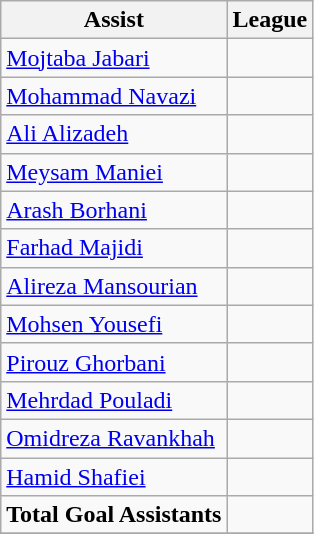<table class="wikitable">
<tr>
<th>Assist</th>
<th>League</th>
</tr>
<tr>
<td> <a href='#'>Mojtaba Jabari</a></td>
<td></td>
</tr>
<tr>
<td> <a href='#'>Mohammad Navazi</a></td>
<td></td>
</tr>
<tr>
<td> <a href='#'>Ali Alizadeh</a></td>
<td></td>
</tr>
<tr>
<td> <a href='#'>Meysam Maniei</a></td>
<td></td>
</tr>
<tr>
<td> <a href='#'>Arash Borhani</a></td>
<td></td>
</tr>
<tr>
<td> <a href='#'>Farhad Majidi</a></td>
<td></td>
</tr>
<tr>
<td> <a href='#'>Alireza Mansourian</a></td>
<td></td>
</tr>
<tr>
<td> <a href='#'>Mohsen Yousefi</a></td>
<td></td>
</tr>
<tr>
<td> <a href='#'>Pirouz Ghorbani</a></td>
<td></td>
</tr>
<tr>
<td> <a href='#'>Mehrdad Pouladi</a></td>
<td></td>
</tr>
<tr>
<td> <a href='#'>Omidreza Ravankhah</a></td>
<td></td>
</tr>
<tr>
<td> <a href='#'>Hamid Shafiei</a></td>
<td></td>
</tr>
<tr>
<td><strong>Total Goal Assistants</strong></td>
<td></td>
</tr>
<tr>
</tr>
</table>
